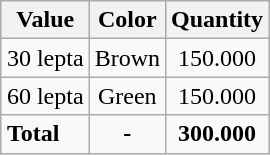<table class="wikitable" style="margin:1em auto;">
<tr>
<th style="text-align:center;">Value</th>
<th style="text-align:center;">Color</th>
<th style="text-align:center;">Quantity</th>
</tr>
<tr style="text-align:center;">
<td>30 lepta</td>
<td style="text-align:center;">Brown</td>
<td style="text-align:center;">150.000</td>
</tr>
<tr style="text-align:center;">
<td>60 lepta</td>
<td style="text-align:center;">Green</td>
<td style="text-align:center;">150.000</td>
</tr>
<tr>
<td align=><strong>Total</strong></td>
<td style="text-align:center;"><strong> - </strong></td>
<td style="text-align:center;"><strong>300.000</strong></td>
</tr>
</table>
